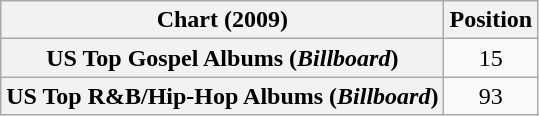<table class="wikitable sortable plainrowheaders" style="text-align:center">
<tr>
<th scope="col">Chart (2009)</th>
<th scope="col">Position</th>
</tr>
<tr>
<th scope="row">US Top Gospel Albums (<em>Billboard</em>)</th>
<td>15</td>
</tr>
<tr>
<th scope="row">US Top R&B/Hip-Hop Albums (<em>Billboard</em>)</th>
<td>93</td>
</tr>
</table>
